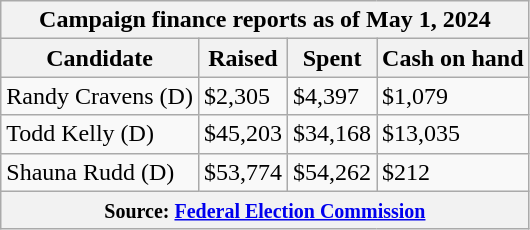<table class="wikitable sortable">
<tr>
<th colspan=4>Campaign finance reports as of May 1, 2024</th>
</tr>
<tr style="text-align:center;">
<th>Candidate</th>
<th>Raised</th>
<th>Spent</th>
<th>Cash on hand</th>
</tr>
<tr>
<td>Randy Cravens (D)</td>
<td>$2,305</td>
<td>$4,397</td>
<td>$1,079</td>
</tr>
<tr>
<td>Todd Kelly (D)</td>
<td>$45,203</td>
<td>$34,168</td>
<td>$13,035</td>
</tr>
<tr>
<td>Shauna Rudd (D)</td>
<td>$53,774</td>
<td>$54,262</td>
<td>$212</td>
</tr>
<tr>
<th colspan="4"><small>Source: <a href='#'>Federal Election Commission</a></small></th>
</tr>
</table>
